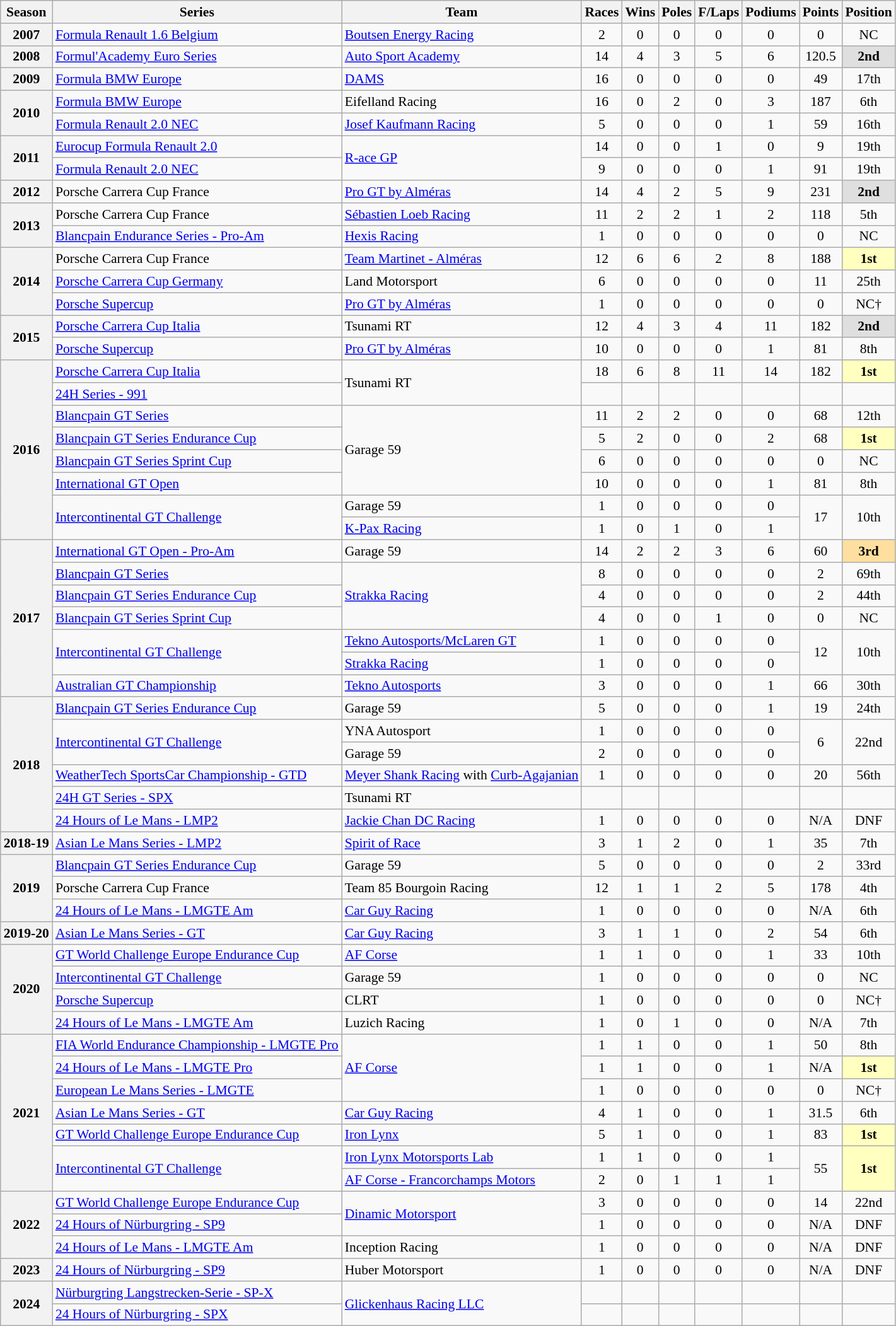<table class="wikitable" style="font-size: 90%; text-align:center">
<tr>
<th>Season</th>
<th>Series</th>
<th>Team</th>
<th>Races</th>
<th>Wins</th>
<th>Poles</th>
<th>F/Laps</th>
<th>Podiums</th>
<th>Points</th>
<th>Position</th>
</tr>
<tr>
<th>2007</th>
<td align=left><a href='#'>Formula Renault 1.6 Belgium</a></td>
<td align=left><a href='#'>Boutsen Energy Racing</a></td>
<td>2</td>
<td>0</td>
<td>0</td>
<td>0</td>
<td>0</td>
<td>0</td>
<td>NC</td>
</tr>
<tr>
<th>2008</th>
<td align=left><a href='#'>Formul'Academy Euro Series</a></td>
<td align=left><a href='#'>Auto Sport Academy</a></td>
<td>14</td>
<td>4</td>
<td>3</td>
<td>5</td>
<td>6</td>
<td>120.5</td>
<td style="background:#DFDFDF;"><strong>2nd</strong></td>
</tr>
<tr>
<th>2009</th>
<td align=left><a href='#'>Formula BMW Europe</a></td>
<td align=left><a href='#'>DAMS</a></td>
<td>16</td>
<td>0</td>
<td>0</td>
<td>0</td>
<td>0</td>
<td>49</td>
<td>17th</td>
</tr>
<tr>
<th rowspan=2>2010</th>
<td align=left><a href='#'>Formula BMW Europe</a></td>
<td align=left>Eifelland Racing</td>
<td>16</td>
<td>0</td>
<td>2</td>
<td>0</td>
<td>3</td>
<td>187</td>
<td>6th</td>
</tr>
<tr>
<td align=left><a href='#'>Formula Renault 2.0 NEC</a></td>
<td align=left><a href='#'>Josef Kaufmann Racing</a></td>
<td>5</td>
<td>0</td>
<td>0</td>
<td>0</td>
<td>1</td>
<td>59</td>
<td>16th</td>
</tr>
<tr>
<th rowspan=2>2011</th>
<td align=left><a href='#'>Eurocup Formula Renault 2.0</a></td>
<td rowspan=2 align=left><a href='#'>R-ace GP</a></td>
<td>14</td>
<td>0</td>
<td>0</td>
<td>1</td>
<td>0</td>
<td>9</td>
<td>19th</td>
</tr>
<tr>
<td align=left><a href='#'>Formula Renault 2.0 NEC</a></td>
<td>9</td>
<td>0</td>
<td>0</td>
<td>0</td>
<td>1</td>
<td>91</td>
<td>19th</td>
</tr>
<tr>
<th>2012</th>
<td align=left>Porsche Carrera Cup France</td>
<td align=left><a href='#'>Pro GT by Alméras</a></td>
<td>14</td>
<td>4</td>
<td>2</td>
<td>5</td>
<td>9</td>
<td>231</td>
<td style="background:#DFDFDF;"><strong>2nd</strong></td>
</tr>
<tr>
<th rowspan=2>2013</th>
<td align=left>Porsche Carrera Cup France</td>
<td align=left><a href='#'>Sébastien Loeb Racing</a></td>
<td>11</td>
<td>2</td>
<td>2</td>
<td>1</td>
<td>2</td>
<td>118</td>
<td>5th</td>
</tr>
<tr>
<td align=left><a href='#'>Blancpain Endurance Series - Pro-Am</a></td>
<td align=left><a href='#'>Hexis Racing</a></td>
<td>1</td>
<td>0</td>
<td>0</td>
<td>0</td>
<td>0</td>
<td>0</td>
<td>NC</td>
</tr>
<tr>
<th rowspan=3>2014</th>
<td align=left>Porsche Carrera Cup France</td>
<td align=left><a href='#'>Team Martinet - Alméras</a></td>
<td>12</td>
<td>6</td>
<td>6</td>
<td>2</td>
<td>8</td>
<td>188</td>
<td style="background:#FFFFBF;"><strong>1st</strong></td>
</tr>
<tr>
<td align=left><a href='#'>Porsche Carrera Cup Germany</a></td>
<td align=left>Land Motorsport</td>
<td>6</td>
<td>0</td>
<td>0</td>
<td>0</td>
<td>0</td>
<td>11</td>
<td>25th</td>
</tr>
<tr>
<td align=left><a href='#'>Porsche Supercup</a></td>
<td align=left><a href='#'>Pro GT by Alméras</a></td>
<td>1</td>
<td>0</td>
<td>0</td>
<td>0</td>
<td>0</td>
<td>0</td>
<td>NC†</td>
</tr>
<tr>
<th rowspan=2>2015</th>
<td align=left><a href='#'>Porsche Carrera Cup Italia</a></td>
<td align=left>Tsunami RT</td>
<td>12</td>
<td>4</td>
<td>3</td>
<td>4</td>
<td>11</td>
<td>182</td>
<td style="background:#DFDFDF;"><strong>2nd</strong></td>
</tr>
<tr>
<td align=left><a href='#'>Porsche Supercup</a></td>
<td align=left><a href='#'>Pro GT by Alméras</a></td>
<td>10</td>
<td>0</td>
<td>0</td>
<td>0</td>
<td>1</td>
<td>81</td>
<td>8th</td>
</tr>
<tr>
<th rowspan="8">2016</th>
<td align=left><a href='#'>Porsche Carrera Cup Italia</a></td>
<td rowspan="2" align="left">Tsunami RT</td>
<td>18</td>
<td>6</td>
<td>8</td>
<td>11</td>
<td>14</td>
<td>182</td>
<td style="background:#FFFFBF;"><strong>1st</strong></td>
</tr>
<tr>
<td align=left><a href='#'>24H Series - 991</a></td>
<td></td>
<td></td>
<td></td>
<td></td>
<td></td>
<td></td>
<td></td>
</tr>
<tr>
<td align=left><a href='#'>Blancpain GT Series</a></td>
<td align=left rowspan=4>Garage 59</td>
<td>11</td>
<td>2</td>
<td>2</td>
<td>0</td>
<td>0</td>
<td>68</td>
<td>12th</td>
</tr>
<tr>
<td align=left><a href='#'>Blancpain GT Series Endurance Cup</a></td>
<td>5</td>
<td>2</td>
<td>0</td>
<td>0</td>
<td>2</td>
<td>68</td>
<td bgcolor="#FFFFBF"><strong>1st</strong></td>
</tr>
<tr>
<td align=left><a href='#'>Blancpain GT Series Sprint Cup</a></td>
<td>6</td>
<td>0</td>
<td>0</td>
<td>0</td>
<td>0</td>
<td>0</td>
<td>NC</td>
</tr>
<tr>
<td align=left><a href='#'>International GT Open</a></td>
<td>10</td>
<td>0</td>
<td>0</td>
<td>0</td>
<td>1</td>
<td>81</td>
<td>8th</td>
</tr>
<tr>
<td rowspan="2" align=left><a href='#'>Intercontinental GT Challenge</a></td>
<td align=left>Garage 59</td>
<td>1</td>
<td>0</td>
<td>0</td>
<td>0</td>
<td>0</td>
<td rowspan="2">17</td>
<td rowspan="2">10th</td>
</tr>
<tr>
<td align=left><a href='#'>K-Pax Racing</a></td>
<td>1</td>
<td>0</td>
<td>1</td>
<td>0</td>
<td>1</td>
</tr>
<tr>
<th rowspan="7">2017</th>
<td align="left"><a href='#'>International GT Open - Pro-Am</a></td>
<td align="left">Garage 59</td>
<td>14</td>
<td>2</td>
<td>2</td>
<td>3</td>
<td>6</td>
<td>60</td>
<td bgcolor="#FFDF9F"><strong>3rd</strong></td>
</tr>
<tr>
<td align=left><a href='#'>Blancpain GT Series</a></td>
<td align=left rowspan=3><a href='#'>Strakka Racing</a></td>
<td>8</td>
<td>0</td>
<td>0</td>
<td>0</td>
<td>0</td>
<td>2</td>
<td>69th</td>
</tr>
<tr>
<td align=left><a href='#'>Blancpain GT Series Endurance Cup</a></td>
<td>4</td>
<td>0</td>
<td>0</td>
<td>0</td>
<td>0</td>
<td>2</td>
<td>44th</td>
</tr>
<tr>
<td align=left><a href='#'>Blancpain GT Series Sprint Cup</a></td>
<td>4</td>
<td>0</td>
<td>0</td>
<td>1</td>
<td>0</td>
<td>0</td>
<td>NC</td>
</tr>
<tr>
<td rowspan="2" align=left><a href='#'>Intercontinental GT Challenge</a></td>
<td align=left><a href='#'>Tekno Autosports/McLaren GT</a></td>
<td>1</td>
<td>0</td>
<td>0</td>
<td>0</td>
<td>0</td>
<td rowspan="2">12</td>
<td rowspan="2">10th</td>
</tr>
<tr>
<td align=left><a href='#'>Strakka Racing</a></td>
<td>1</td>
<td>0</td>
<td>0</td>
<td>0</td>
<td>0</td>
</tr>
<tr>
<td align=left><a href='#'>Australian GT Championship</a></td>
<td align=left><a href='#'>Tekno Autosports</a></td>
<td>3</td>
<td>0</td>
<td>0</td>
<td>0</td>
<td>1</td>
<td>66</td>
<td>30th</td>
</tr>
<tr>
<th rowspan="6">2018</th>
<td align="left"><a href='#'>Blancpain GT Series Endurance Cup</a></td>
<td align="left">Garage 59</td>
<td>5</td>
<td>0</td>
<td>0</td>
<td>0</td>
<td>1</td>
<td>19</td>
<td>24th</td>
</tr>
<tr>
<td rowspan="2" align="left"><a href='#'>Intercontinental GT Challenge</a></td>
<td align="left">YNA Autosport</td>
<td>1</td>
<td>0</td>
<td>0</td>
<td>0</td>
<td>0</td>
<td rowspan="2">6</td>
<td rowspan="2">22nd</td>
</tr>
<tr>
<td align=left>Garage 59</td>
<td>2</td>
<td>0</td>
<td>0</td>
<td>0</td>
<td>0</td>
</tr>
<tr>
<td align=left><a href='#'>WeatherTech SportsCar Championship - GTD</a></td>
<td align=left><a href='#'>Meyer Shank Racing</a> with <a href='#'>Curb-Agajanian</a></td>
<td>1</td>
<td>0</td>
<td>0</td>
<td>0</td>
<td>0</td>
<td>20</td>
<td>56th</td>
</tr>
<tr>
<td align=left><a href='#'>24H GT Series - SPX</a></td>
<td align=left>Tsunami RT</td>
<td></td>
<td></td>
<td></td>
<td></td>
<td></td>
<td></td>
<td></td>
</tr>
<tr>
<td align=left><a href='#'>24 Hours of Le Mans - LMP2</a></td>
<td align=left><a href='#'>Jackie Chan DC Racing</a></td>
<td>1</td>
<td>0</td>
<td>0</td>
<td>0</td>
<td>0</td>
<td>N/A</td>
<td>DNF</td>
</tr>
<tr>
<th>2018-19</th>
<td align=left><a href='#'>Asian Le Mans Series - LMP2</a></td>
<td align=left><a href='#'>Spirit of Race</a></td>
<td>3</td>
<td>1</td>
<td>2</td>
<td>0</td>
<td>1</td>
<td>35</td>
<td>7th</td>
</tr>
<tr>
<th rowspan="3">2019</th>
<td align=left><a href='#'>Blancpain GT Series Endurance Cup</a></td>
<td align=left>Garage 59</td>
<td>5</td>
<td>0</td>
<td>0</td>
<td>0</td>
<td>0</td>
<td>2</td>
<td>33rd</td>
</tr>
<tr>
<td align=left>Porsche Carrera Cup France</td>
<td align=left>Team 85 Bourgoin Racing</td>
<td>12</td>
<td>1</td>
<td>1</td>
<td>2</td>
<td>5</td>
<td>178</td>
<td>4th</td>
</tr>
<tr>
<td align=left><a href='#'>24 Hours of Le Mans - LMGTE Am</a></td>
<td align=left><a href='#'>Car Guy Racing</a></td>
<td>1</td>
<td>0</td>
<td>0</td>
<td>0</td>
<td>0</td>
<td>N/A</td>
<td>6th</td>
</tr>
<tr>
<th>2019-20</th>
<td align=left><a href='#'>Asian Le Mans Series - GT</a></td>
<td align=left><a href='#'>Car Guy Racing</a></td>
<td>3</td>
<td>1</td>
<td>1</td>
<td>0</td>
<td>2</td>
<td>54</td>
<td>6th</td>
</tr>
<tr>
<th rowspan="4">2020</th>
<td align=left><a href='#'>GT World Challenge Europe Endurance Cup</a></td>
<td align=left><a href='#'>AF Corse</a></td>
<td>1</td>
<td>1</td>
<td>0</td>
<td>0</td>
<td>1</td>
<td>33</td>
<td>10th</td>
</tr>
<tr>
<td align=left><a href='#'>Intercontinental GT Challenge</a></td>
<td align=left>Garage 59</td>
<td>1</td>
<td>0</td>
<td>0</td>
<td>0</td>
<td>0</td>
<td>0</td>
<td>NC</td>
</tr>
<tr>
<td align=left><a href='#'>Porsche Supercup</a></td>
<td align=left>CLRT</td>
<td>1</td>
<td>0</td>
<td>0</td>
<td>0</td>
<td>0</td>
<td>0</td>
<td>NC†</td>
</tr>
<tr>
<td align=left><a href='#'>24 Hours of Le Mans - LMGTE Am</a></td>
<td align=left>Luzich Racing</td>
<td>1</td>
<td>0</td>
<td>1</td>
<td>0</td>
<td>0</td>
<td>N/A</td>
<td>7th</td>
</tr>
<tr>
<th rowspan="7">2021</th>
<td align=left><a href='#'>FIA World Endurance Championship - LMGTE Pro</a></td>
<td rowspan="3" align=left><a href='#'>AF Corse</a></td>
<td>1</td>
<td>1</td>
<td>0</td>
<td>0</td>
<td>1</td>
<td>50</td>
<td>8th</td>
</tr>
<tr>
<td align=left><a href='#'>24 Hours of Le Mans - LMGTE Pro</a></td>
<td>1</td>
<td>1</td>
<td>0</td>
<td>0</td>
<td>1</td>
<td>N/A</td>
<td bgcolor="#FFFFBF"><strong>1st</strong></td>
</tr>
<tr>
<td align=left><a href='#'>European Le Mans Series - LMGTE</a></td>
<td>1</td>
<td>0</td>
<td>0</td>
<td>0</td>
<td>0</td>
<td>0</td>
<td>NC†</td>
</tr>
<tr>
<td align=left><a href='#'>Asian Le Mans Series - GT</a></td>
<td align=left><a href='#'>Car Guy Racing</a></td>
<td>4</td>
<td>1</td>
<td>0</td>
<td>0</td>
<td>1</td>
<td>31.5</td>
<td>6th</td>
</tr>
<tr>
<td align=left><a href='#'>GT World Challenge Europe Endurance Cup</a></td>
<td align=left><a href='#'>Iron Lynx</a></td>
<td>5</td>
<td>1</td>
<td>0</td>
<td>0</td>
<td>1</td>
<td>83</td>
<td bgcolor="#FFFFBF"><strong>1st</strong></td>
</tr>
<tr>
<td rowspan="2" align=left><a href='#'>Intercontinental GT Challenge</a></td>
<td align=left><a href='#'>Iron Lynx Motorsports Lab</a></td>
<td>1</td>
<td>1</td>
<td>0</td>
<td>0</td>
<td>1</td>
<td rowspan="2">55</td>
<td rowspan="2" bgcolor="#FFFFBF"><strong>1st</strong></td>
</tr>
<tr>
<td align=left><a href='#'>AF Corse - Francorchamps Motors</a></td>
<td>2</td>
<td>0</td>
<td>1</td>
<td>1</td>
<td>1</td>
</tr>
<tr>
<th rowspan="3">2022</th>
<td align=left><a href='#'>GT World Challenge Europe Endurance Cup</a></td>
<td rowspan="2" align="left"><a href='#'>Dinamic Motorsport</a></td>
<td>3</td>
<td>0</td>
<td>0</td>
<td>0</td>
<td>0</td>
<td>14</td>
<td>22nd</td>
</tr>
<tr>
<td align=left><a href='#'>24 Hours of Nürburgring - SP9</a></td>
<td>1</td>
<td>0</td>
<td>0</td>
<td>0</td>
<td>0</td>
<td>N/A</td>
<td>DNF</td>
</tr>
<tr>
<td align=left><a href='#'>24 Hours of Le Mans - LMGTE Am</a></td>
<td align=left>Inception Racing</td>
<td>1</td>
<td>0</td>
<td>0</td>
<td>0</td>
<td>0</td>
<td>N/A</td>
<td>DNF</td>
</tr>
<tr>
<th>2023</th>
<td align=left><a href='#'>24 Hours of Nürburgring - SP9</a></td>
<td align=left>Huber Motorsport</td>
<td>1</td>
<td>0</td>
<td>0</td>
<td>0</td>
<td>0</td>
<td>N/A</td>
<td>DNF</td>
</tr>
<tr>
<th rowspan="2">2024</th>
<td align=left><a href='#'>Nürburgring Langstrecken-Serie - SP-X</a></td>
<td rowspan="2" align="left"><a href='#'>Glickenhaus Racing LLC</a></td>
<td></td>
<td></td>
<td></td>
<td></td>
<td></td>
<td></td>
<td></td>
</tr>
<tr>
<td align=left><a href='#'>24 Hours of Nürburgring - SPX</a></td>
<td></td>
<td></td>
<td></td>
<td></td>
<td></td>
<td></td>
<td></td>
</tr>
</table>
